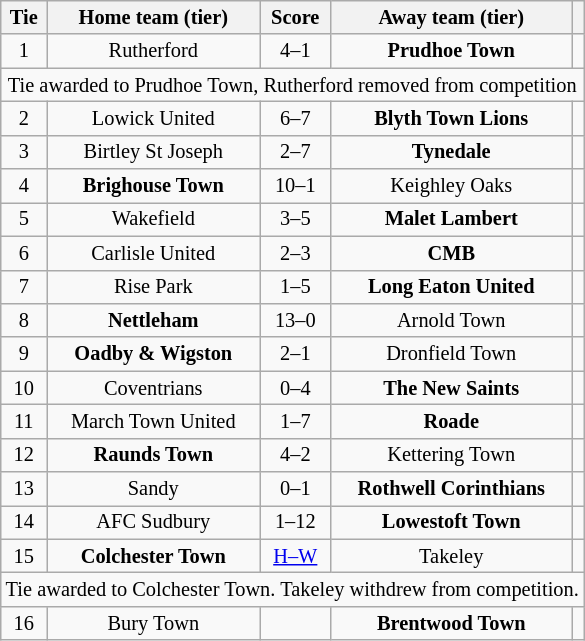<table class="wikitable" style="text-align:center; font-size:85%">
<tr>
<th>Tie</th>
<th>Home team (tier)</th>
<th>Score</th>
<th>Away team (tier)</th>
<th></th>
</tr>
<tr>
<td style="text-align:center;">1</td>
<td>Rutherford</td>
<td style="text-align:center;">4–1</td>
<td><strong>Prudhoe Town</strong></td>
<td></td>
</tr>
<tr>
<td colspan="5" style="text-align: center;">Tie awarded to Prudhoe Town, Rutherford removed from competition</td>
</tr>
<tr>
<td style="text-align:center;">2</td>
<td>Lowick United</td>
<td style="text-align:center;">6–7 </td>
<td><strong>Blyth Town Lions</strong></td>
<td></td>
</tr>
<tr>
<td style="text-align:center;">3</td>
<td>Birtley St Joseph</td>
<td style="text-align:center;">2–7</td>
<td><strong>Tynedale</strong></td>
<td></td>
</tr>
<tr>
<td style="text-align:center;">4</td>
<td><strong>Brighouse Town</strong></td>
<td style="text-align:center;">10–1</td>
<td>Keighley Oaks</td>
<td></td>
</tr>
<tr>
<td style="text-align:center;">5</td>
<td>Wakefield</td>
<td style="text-align:center;">3–5</td>
<td><strong>Malet Lambert</strong></td>
<td></td>
</tr>
<tr>
<td style="text-align:center;">6</td>
<td>Carlisle United</td>
<td style="text-align:center;">2–3</td>
<td><strong>CMB</strong></td>
<td></td>
</tr>
<tr>
<td style="text-align:center;">7</td>
<td>Rise Park</td>
<td style="text-align:center;">1–5</td>
<td><strong>Long Eaton United</strong></td>
<td></td>
</tr>
<tr>
<td style="text-align:center;">8</td>
<td><strong>Nettleham</strong></td>
<td style="text-align:center;">13–0</td>
<td>Arnold Town</td>
<td></td>
</tr>
<tr>
<td style="text-align:center;">9</td>
<td><strong>Oadby & Wigston</strong></td>
<td style="text-align:center;">2–1</td>
<td>Dronfield Town</td>
<td></td>
</tr>
<tr>
<td style="text-align:center;">10</td>
<td>Coventrians</td>
<td style="text-align:center;">0–4</td>
<td><strong>The New Saints</strong></td>
<td></td>
</tr>
<tr>
<td style="text-align:center;">11</td>
<td>March Town United</td>
<td style="text-align:center;">1–7</td>
<td><strong>Roade</strong></td>
<td></td>
</tr>
<tr>
<td style="text-align:center;">12</td>
<td><strong>Raunds Town</strong></td>
<td style="text-align:center;">4–2 </td>
<td>Kettering Town</td>
<td></td>
</tr>
<tr>
<td style="text-align:center;">13</td>
<td>Sandy</td>
<td style="text-align:center;">0–1</td>
<td><strong>Rothwell Corinthians</strong></td>
<td></td>
</tr>
<tr>
<td style="text-align:center;">14</td>
<td>AFC Sudbury</td>
<td style="text-align:center;">1–12</td>
<td><strong>Lowestoft Town</strong></td>
<td></td>
</tr>
<tr>
<td style="text-align:center;">15</td>
<td><strong>Colchester Town</strong></td>
<td style="text-align:center;"><a href='#'>H–W</a></td>
<td>Takeley</td>
<td></td>
</tr>
<tr>
<td colspan="5" style="text-align: center;">Tie awarded to Colchester Town. Takeley withdrew from competition.</td>
</tr>
<tr>
<td style="text-align:center;">16</td>
<td>Bury Town</td>
<td style="text-align:center;"></td>
<td><strong>Brentwood Town</strong></td>
<td></td>
</tr>
</table>
